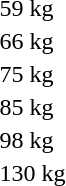<table>
<tr>
<td rowspan=2>59 kg<br></td>
<td rowspan=2></td>
<td rowspan=2></td>
<td></td>
</tr>
<tr>
<td></td>
</tr>
<tr>
<td rowspan=2>66 kg<br></td>
<td rowspan=2></td>
<td rowspan=2></td>
<td></td>
</tr>
<tr>
<td></td>
</tr>
<tr>
<td rowspan=2>75 kg<br></td>
<td rowspan=2></td>
<td rowspan=2></td>
<td></td>
</tr>
<tr>
<td></td>
</tr>
<tr>
<td rowspan=2>85 kg<br></td>
<td rowspan=2></td>
<td rowspan=2></td>
<td></td>
</tr>
<tr>
<td></td>
</tr>
<tr>
<td rowspan=2>98 kg<br></td>
<td rowspan=2></td>
<td rowspan=2></td>
<td></td>
</tr>
<tr>
<td></td>
</tr>
<tr>
<td rowspan=2>130 kg<br></td>
<td rowspan=2></td>
<td rowspan=2></td>
<td></td>
</tr>
<tr>
<td></td>
</tr>
</table>
